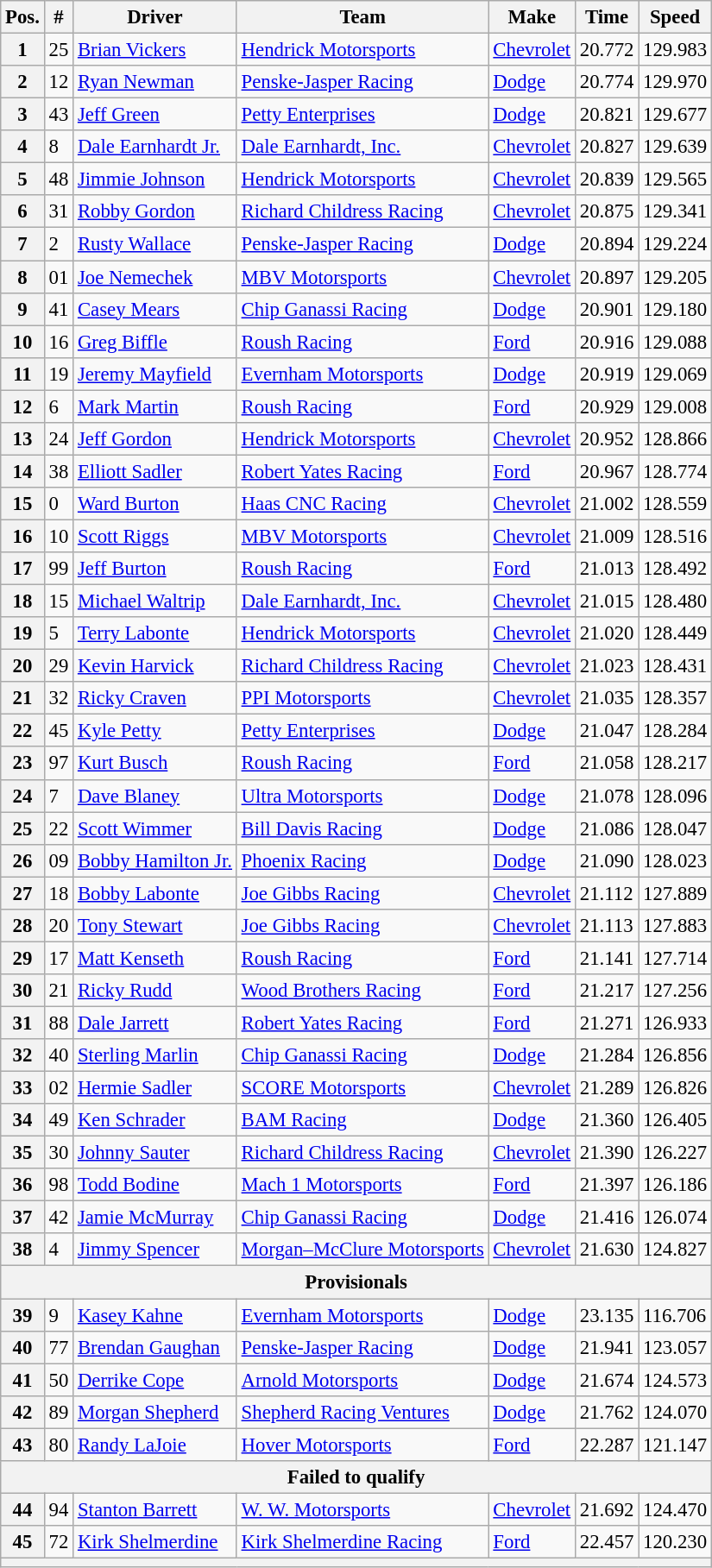<table class="wikitable" style="font-size:95%">
<tr>
<th>Pos.</th>
<th>#</th>
<th>Driver</th>
<th>Team</th>
<th>Make</th>
<th>Time</th>
<th>Speed</th>
</tr>
<tr>
<th>1</th>
<td>25</td>
<td><a href='#'>Brian Vickers</a></td>
<td><a href='#'>Hendrick Motorsports</a></td>
<td><a href='#'>Chevrolet</a></td>
<td>20.772</td>
<td>129.983</td>
</tr>
<tr>
<th>2</th>
<td>12</td>
<td><a href='#'>Ryan Newman</a></td>
<td><a href='#'>Penske-Jasper Racing</a></td>
<td><a href='#'>Dodge</a></td>
<td>20.774</td>
<td>129.970</td>
</tr>
<tr>
<th>3</th>
<td>43</td>
<td><a href='#'>Jeff Green</a></td>
<td><a href='#'>Petty Enterprises</a></td>
<td><a href='#'>Dodge</a></td>
<td>20.821</td>
<td>129.677</td>
</tr>
<tr>
<th>4</th>
<td>8</td>
<td><a href='#'>Dale Earnhardt Jr.</a></td>
<td><a href='#'>Dale Earnhardt, Inc.</a></td>
<td><a href='#'>Chevrolet</a></td>
<td>20.827</td>
<td>129.639</td>
</tr>
<tr>
<th>5</th>
<td>48</td>
<td><a href='#'>Jimmie Johnson</a></td>
<td><a href='#'>Hendrick Motorsports</a></td>
<td><a href='#'>Chevrolet</a></td>
<td>20.839</td>
<td>129.565</td>
</tr>
<tr>
<th>6</th>
<td>31</td>
<td><a href='#'>Robby Gordon</a></td>
<td><a href='#'>Richard Childress Racing</a></td>
<td><a href='#'>Chevrolet</a></td>
<td>20.875</td>
<td>129.341</td>
</tr>
<tr>
<th>7</th>
<td>2</td>
<td><a href='#'>Rusty Wallace</a></td>
<td><a href='#'>Penske-Jasper Racing</a></td>
<td><a href='#'>Dodge</a></td>
<td>20.894</td>
<td>129.224</td>
</tr>
<tr>
<th>8</th>
<td>01</td>
<td><a href='#'>Joe Nemechek</a></td>
<td><a href='#'>MBV Motorsports</a></td>
<td><a href='#'>Chevrolet</a></td>
<td>20.897</td>
<td>129.205</td>
</tr>
<tr>
<th>9</th>
<td>41</td>
<td><a href='#'>Casey Mears</a></td>
<td><a href='#'>Chip Ganassi Racing</a></td>
<td><a href='#'>Dodge</a></td>
<td>20.901</td>
<td>129.180</td>
</tr>
<tr>
<th>10</th>
<td>16</td>
<td><a href='#'>Greg Biffle</a></td>
<td><a href='#'>Roush Racing</a></td>
<td><a href='#'>Ford</a></td>
<td>20.916</td>
<td>129.088</td>
</tr>
<tr>
<th>11</th>
<td>19</td>
<td><a href='#'>Jeremy Mayfield</a></td>
<td><a href='#'>Evernham Motorsports</a></td>
<td><a href='#'>Dodge</a></td>
<td>20.919</td>
<td>129.069</td>
</tr>
<tr>
<th>12</th>
<td>6</td>
<td><a href='#'>Mark Martin</a></td>
<td><a href='#'>Roush Racing</a></td>
<td><a href='#'>Ford</a></td>
<td>20.929</td>
<td>129.008</td>
</tr>
<tr>
<th>13</th>
<td>24</td>
<td><a href='#'>Jeff Gordon</a></td>
<td><a href='#'>Hendrick Motorsports</a></td>
<td><a href='#'>Chevrolet</a></td>
<td>20.952</td>
<td>128.866</td>
</tr>
<tr>
<th>14</th>
<td>38</td>
<td><a href='#'>Elliott Sadler</a></td>
<td><a href='#'>Robert Yates Racing</a></td>
<td><a href='#'>Ford</a></td>
<td>20.967</td>
<td>128.774</td>
</tr>
<tr>
<th>15</th>
<td>0</td>
<td><a href='#'>Ward Burton</a></td>
<td><a href='#'>Haas CNC Racing</a></td>
<td><a href='#'>Chevrolet</a></td>
<td>21.002</td>
<td>128.559</td>
</tr>
<tr>
<th>16</th>
<td>10</td>
<td><a href='#'>Scott Riggs</a></td>
<td><a href='#'>MBV Motorsports</a></td>
<td><a href='#'>Chevrolet</a></td>
<td>21.009</td>
<td>128.516</td>
</tr>
<tr>
<th>17</th>
<td>99</td>
<td><a href='#'>Jeff Burton</a></td>
<td><a href='#'>Roush Racing</a></td>
<td><a href='#'>Ford</a></td>
<td>21.013</td>
<td>128.492</td>
</tr>
<tr>
<th>18</th>
<td>15</td>
<td><a href='#'>Michael Waltrip</a></td>
<td><a href='#'>Dale Earnhardt, Inc.</a></td>
<td><a href='#'>Chevrolet</a></td>
<td>21.015</td>
<td>128.480</td>
</tr>
<tr>
<th>19</th>
<td>5</td>
<td><a href='#'>Terry Labonte</a></td>
<td><a href='#'>Hendrick Motorsports</a></td>
<td><a href='#'>Chevrolet</a></td>
<td>21.020</td>
<td>128.449</td>
</tr>
<tr>
<th>20</th>
<td>29</td>
<td><a href='#'>Kevin Harvick</a></td>
<td><a href='#'>Richard Childress Racing</a></td>
<td><a href='#'>Chevrolet</a></td>
<td>21.023</td>
<td>128.431</td>
</tr>
<tr>
<th>21</th>
<td>32</td>
<td><a href='#'>Ricky Craven</a></td>
<td><a href='#'>PPI Motorsports</a></td>
<td><a href='#'>Chevrolet</a></td>
<td>21.035</td>
<td>128.357</td>
</tr>
<tr>
<th>22</th>
<td>45</td>
<td><a href='#'>Kyle Petty</a></td>
<td><a href='#'>Petty Enterprises</a></td>
<td><a href='#'>Dodge</a></td>
<td>21.047</td>
<td>128.284</td>
</tr>
<tr>
<th>23</th>
<td>97</td>
<td><a href='#'>Kurt Busch</a></td>
<td><a href='#'>Roush Racing</a></td>
<td><a href='#'>Ford</a></td>
<td>21.058</td>
<td>128.217</td>
</tr>
<tr>
<th>24</th>
<td>7</td>
<td><a href='#'>Dave Blaney</a></td>
<td><a href='#'>Ultra Motorsports</a></td>
<td><a href='#'>Dodge</a></td>
<td>21.078</td>
<td>128.096</td>
</tr>
<tr>
<th>25</th>
<td>22</td>
<td><a href='#'>Scott Wimmer</a></td>
<td><a href='#'>Bill Davis Racing</a></td>
<td><a href='#'>Dodge</a></td>
<td>21.086</td>
<td>128.047</td>
</tr>
<tr>
<th>26</th>
<td>09</td>
<td><a href='#'>Bobby Hamilton Jr.</a></td>
<td><a href='#'>Phoenix Racing</a></td>
<td><a href='#'>Dodge</a></td>
<td>21.090</td>
<td>128.023</td>
</tr>
<tr>
<th>27</th>
<td>18</td>
<td><a href='#'>Bobby Labonte</a></td>
<td><a href='#'>Joe Gibbs Racing</a></td>
<td><a href='#'>Chevrolet</a></td>
<td>21.112</td>
<td>127.889</td>
</tr>
<tr>
<th>28</th>
<td>20</td>
<td><a href='#'>Tony Stewart</a></td>
<td><a href='#'>Joe Gibbs Racing</a></td>
<td><a href='#'>Chevrolet</a></td>
<td>21.113</td>
<td>127.883</td>
</tr>
<tr>
<th>29</th>
<td>17</td>
<td><a href='#'>Matt Kenseth</a></td>
<td><a href='#'>Roush Racing</a></td>
<td><a href='#'>Ford</a></td>
<td>21.141</td>
<td>127.714</td>
</tr>
<tr>
<th>30</th>
<td>21</td>
<td><a href='#'>Ricky Rudd</a></td>
<td><a href='#'>Wood Brothers Racing</a></td>
<td><a href='#'>Ford</a></td>
<td>21.217</td>
<td>127.256</td>
</tr>
<tr>
<th>31</th>
<td>88</td>
<td><a href='#'>Dale Jarrett</a></td>
<td><a href='#'>Robert Yates Racing</a></td>
<td><a href='#'>Ford</a></td>
<td>21.271</td>
<td>126.933</td>
</tr>
<tr>
<th>32</th>
<td>40</td>
<td><a href='#'>Sterling Marlin</a></td>
<td><a href='#'>Chip Ganassi Racing</a></td>
<td><a href='#'>Dodge</a></td>
<td>21.284</td>
<td>126.856</td>
</tr>
<tr>
<th>33</th>
<td>02</td>
<td><a href='#'>Hermie Sadler</a></td>
<td><a href='#'>SCORE Motorsports</a></td>
<td><a href='#'>Chevrolet</a></td>
<td>21.289</td>
<td>126.826</td>
</tr>
<tr>
<th>34</th>
<td>49</td>
<td><a href='#'>Ken Schrader</a></td>
<td><a href='#'>BAM Racing</a></td>
<td><a href='#'>Dodge</a></td>
<td>21.360</td>
<td>126.405</td>
</tr>
<tr>
<th>35</th>
<td>30</td>
<td><a href='#'>Johnny Sauter</a></td>
<td><a href='#'>Richard Childress Racing</a></td>
<td><a href='#'>Chevrolet</a></td>
<td>21.390</td>
<td>126.227</td>
</tr>
<tr>
<th>36</th>
<td>98</td>
<td><a href='#'>Todd Bodine</a></td>
<td><a href='#'>Mach 1 Motorsports</a></td>
<td><a href='#'>Ford</a></td>
<td>21.397</td>
<td>126.186</td>
</tr>
<tr>
<th>37</th>
<td>42</td>
<td><a href='#'>Jamie McMurray</a></td>
<td><a href='#'>Chip Ganassi Racing</a></td>
<td><a href='#'>Dodge</a></td>
<td>21.416</td>
<td>126.074</td>
</tr>
<tr>
<th>38</th>
<td>4</td>
<td><a href='#'>Jimmy Spencer</a></td>
<td><a href='#'>Morgan–McClure Motorsports</a></td>
<td><a href='#'>Chevrolet</a></td>
<td>21.630</td>
<td>124.827</td>
</tr>
<tr>
<th colspan="7">Provisionals</th>
</tr>
<tr>
<th>39</th>
<td>9</td>
<td><a href='#'>Kasey Kahne</a></td>
<td><a href='#'>Evernham Motorsports</a></td>
<td><a href='#'>Dodge</a></td>
<td>23.135</td>
<td>116.706</td>
</tr>
<tr>
<th>40</th>
<td>77</td>
<td><a href='#'>Brendan Gaughan</a></td>
<td><a href='#'>Penske-Jasper Racing</a></td>
<td><a href='#'>Dodge</a></td>
<td>21.941</td>
<td>123.057</td>
</tr>
<tr>
<th>41</th>
<td>50</td>
<td><a href='#'>Derrike Cope</a></td>
<td><a href='#'>Arnold Motorsports</a></td>
<td><a href='#'>Dodge</a></td>
<td>21.674</td>
<td>124.573</td>
</tr>
<tr>
<th>42</th>
<td>89</td>
<td><a href='#'>Morgan Shepherd</a></td>
<td><a href='#'>Shepherd Racing Ventures</a></td>
<td><a href='#'>Dodge</a></td>
<td>21.762</td>
<td>124.070</td>
</tr>
<tr>
<th>43</th>
<td>80</td>
<td><a href='#'>Randy LaJoie</a></td>
<td><a href='#'>Hover Motorsports</a></td>
<td><a href='#'>Ford</a></td>
<td>22.287</td>
<td>121.147</td>
</tr>
<tr>
<th colspan="7">Failed to qualify</th>
</tr>
<tr>
<th>44</th>
<td>94</td>
<td><a href='#'>Stanton Barrett</a></td>
<td><a href='#'>W. W. Motorsports</a></td>
<td><a href='#'>Chevrolet</a></td>
<td>21.692</td>
<td>124.470</td>
</tr>
<tr>
<th>45</th>
<td>72</td>
<td><a href='#'>Kirk Shelmerdine</a></td>
<td><a href='#'>Kirk Shelmerdine Racing</a></td>
<td><a href='#'>Ford</a></td>
<td>22.457</td>
<td>120.230</td>
</tr>
<tr>
<th colspan="7"></th>
</tr>
</table>
